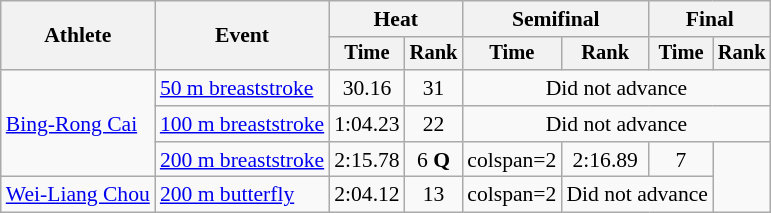<table class=wikitable style="font-size:90%">
<tr>
<th rowspan=2>Athlete</th>
<th rowspan=2>Event</th>
<th colspan="2">Heat</th>
<th colspan="2">Semifinal</th>
<th colspan="2">Final</th>
</tr>
<tr style="font-size:95%">
<th>Time</th>
<th>Rank</th>
<th>Time</th>
<th>Rank</th>
<th>Time</th>
<th>Rank</th>
</tr>
<tr align=center>
<td align=left rowspan=3><a href='#'>Bing-Rong Cai</a></td>
<td align=left><a href='#'>50 m breaststroke</a></td>
<td>30.16</td>
<td>31</td>
<td colspan=4>Did not advance</td>
</tr>
<tr align=center>
<td align=left><a href='#'>100 m breaststroke</a></td>
<td>1:04.23</td>
<td>22</td>
<td colspan=4>Did not advance</td>
</tr>
<tr align=center>
<td align=left><a href='#'>200 m breaststroke</a></td>
<td>2:15.78</td>
<td>6 <strong>Q</strong></td>
<td>colspan=2 </td>
<td>2:16.89</td>
<td>7</td>
</tr>
<tr align=center>
<td align=left><a href='#'>Wei-Liang Chou</a></td>
<td align=left><a href='#'>200 m butterfly</a></td>
<td>2:04.12</td>
<td>13</td>
<td>colspan=2 </td>
<td colspan=2>Did not advance</td>
</tr>
</table>
